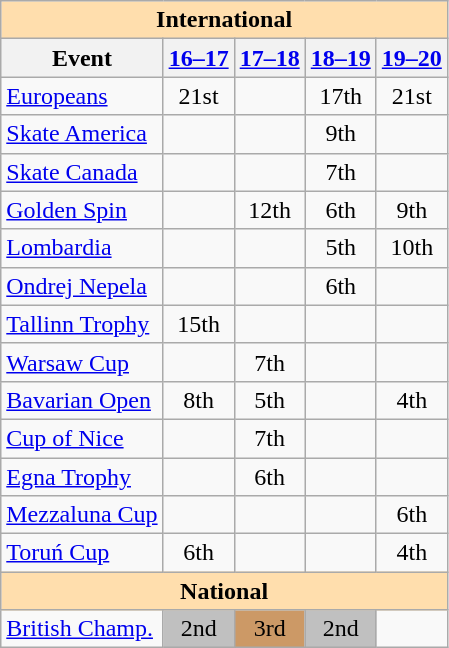<table class="wikitable" style="text-align:center">
<tr>
<th style="background-color: #ffdead; " colspan=5 align=center>International</th>
</tr>
<tr>
<th>Event</th>
<th><a href='#'>16–17</a></th>
<th><a href='#'>17–18</a></th>
<th><a href='#'>18–19</a></th>
<th><a href='#'>19–20</a></th>
</tr>
<tr>
<td align=left><a href='#'>Europeans</a></td>
<td>21st</td>
<td></td>
<td>17th</td>
<td>21st</td>
</tr>
<tr>
<td align=left> <a href='#'>Skate America</a></td>
<td></td>
<td></td>
<td>9th</td>
<td></td>
</tr>
<tr>
<td align=left> <a href='#'>Skate Canada</a></td>
<td></td>
<td></td>
<td>7th</td>
<td></td>
</tr>
<tr>
<td align=left> <a href='#'>Golden Spin</a></td>
<td></td>
<td>12th</td>
<td>6th</td>
<td>9th</td>
</tr>
<tr>
<td align=left> <a href='#'>Lombardia</a></td>
<td></td>
<td></td>
<td>5th</td>
<td>10th</td>
</tr>
<tr>
<td align=left> <a href='#'>Ondrej Nepela</a></td>
<td></td>
<td></td>
<td>6th</td>
<td></td>
</tr>
<tr>
<td align=left> <a href='#'>Tallinn Trophy</a></td>
<td>15th</td>
<td></td>
<td></td>
<td></td>
</tr>
<tr>
<td align=left> <a href='#'>Warsaw Cup</a></td>
<td></td>
<td>7th</td>
<td></td>
<td></td>
</tr>
<tr>
<td align=left><a href='#'>Bavarian Open</a></td>
<td>8th</td>
<td>5th</td>
<td></td>
<td>4th</td>
</tr>
<tr>
<td align=left><a href='#'>Cup of Nice</a></td>
<td></td>
<td>7th</td>
<td></td>
<td></td>
</tr>
<tr>
<td align=left><a href='#'>Egna Trophy</a></td>
<td></td>
<td>6th</td>
<td></td>
<td></td>
</tr>
<tr>
<td align=left><a href='#'>Mezzaluna Cup</a></td>
<td></td>
<td></td>
<td></td>
<td>6th</td>
</tr>
<tr>
<td align=left><a href='#'>Toruń Cup</a></td>
<td>6th</td>
<td></td>
<td></td>
<td>4th</td>
</tr>
<tr>
<th style="background-color: #ffdead; " colspan=5 align=center>National</th>
</tr>
<tr>
<td align=left><a href='#'>British Champ.</a></td>
<td bgcolor=silver>2nd</td>
<td bgcolor=cc9966>3rd</td>
<td bgcolor=silver>2nd</td>
<td></td>
</tr>
</table>
